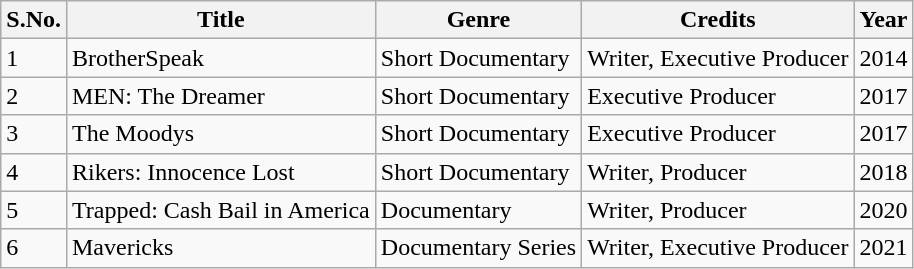<table class="wikitable sortable">
<tr>
<th>S.No.</th>
<th>Title</th>
<th>Genre</th>
<th>Credits</th>
<th>Year</th>
</tr>
<tr>
<td>1</td>
<td>BrotherSpeak</td>
<td>Short Documentary</td>
<td>Writer, Executive Producer</td>
<td>2014</td>
</tr>
<tr>
<td>2</td>
<td>MEN: The Dreamer</td>
<td>Short Documentary</td>
<td>Executive Producer</td>
<td>2017</td>
</tr>
<tr>
<td>3</td>
<td>The Moodys</td>
<td>Short Documentary</td>
<td>Executive Producer</td>
<td>2017</td>
</tr>
<tr>
<td>4</td>
<td>Rikers: Innocence Lost</td>
<td>Short Documentary</td>
<td>Writer, Producer</td>
<td>2018</td>
</tr>
<tr>
<td>5</td>
<td>Trapped: Cash Bail in America</td>
<td>Documentary</td>
<td>Writer, Producer</td>
<td>2020</td>
</tr>
<tr>
<td>6</td>
<td>Mavericks</td>
<td>Documentary Series</td>
<td>Writer, Executive Producer</td>
<td>2021</td>
</tr>
</table>
